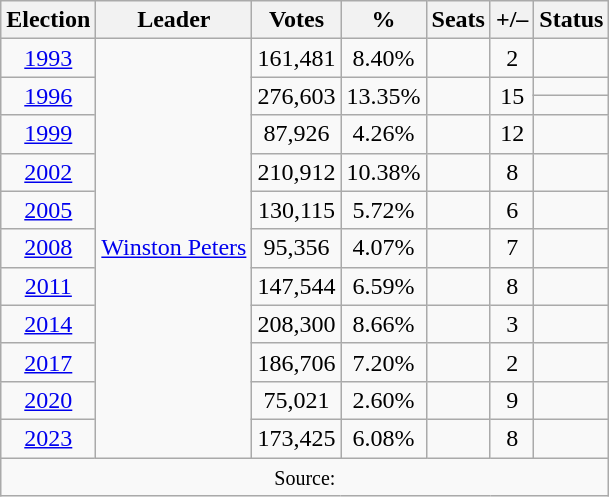<table class=wikitable style="text-align: center;">
<tr>
<th>Election</th>
<th>Leader</th>
<th>Votes</th>
<th>%</th>
<th>Seats</th>
<th>+/–</th>
<th>Status</th>
</tr>
<tr>
<td><a href='#'>1993</a></td>
<td rowspan="12"><a href='#'>Winston Peters</a></td>
<td>161,481</td>
<td>8.40%</td>
<td></td>
<td> 2</td>
<td></td>
</tr>
<tr>
<td rowspan="2"><a href='#'>1996</a></td>
<td rowspan="2">276,603</td>
<td rowspan="2">13.35%</td>
<td rowspan="2"></td>
<td rowspan="2"> 15</td>
<td></td>
</tr>
<tr>
<td></td>
</tr>
<tr>
<td><a href='#'>1999</a></td>
<td>87,926</td>
<td>4.26%</td>
<td></td>
<td> 12</td>
<td></td>
</tr>
<tr>
<td><a href='#'>2002</a></td>
<td>210,912</td>
<td>10.38%</td>
<td></td>
<td> 8</td>
<td></td>
</tr>
<tr>
<td><a href='#'>2005</a></td>
<td>130,115</td>
<td>5.72%</td>
<td></td>
<td> 6</td>
<td></td>
</tr>
<tr>
<td><a href='#'>2008</a></td>
<td>95,356</td>
<td>4.07%</td>
<td></td>
<td> 7</td>
<td></td>
</tr>
<tr>
<td><a href='#'>2011</a></td>
<td>147,544</td>
<td>6.59%</td>
<td></td>
<td> 8</td>
<td></td>
</tr>
<tr>
<td><a href='#'>2014</a></td>
<td>208,300</td>
<td>8.66%</td>
<td></td>
<td> 3</td>
<td></td>
</tr>
<tr>
<td><a href='#'>2017</a></td>
<td>186,706</td>
<td>7.20%</td>
<td></td>
<td> 2</td>
<td></td>
</tr>
<tr>
<td><a href='#'>2020</a></td>
<td>75,021</td>
<td>2.60%</td>
<td></td>
<td> 9</td>
<td></td>
</tr>
<tr>
<td><a href='#'>2023</a></td>
<td>173,425</td>
<td>6.08%</td>
<td></td>
<td> 8</td>
<td></td>
</tr>
<tr>
<td colspan=8><small>Source: </small></td>
</tr>
</table>
